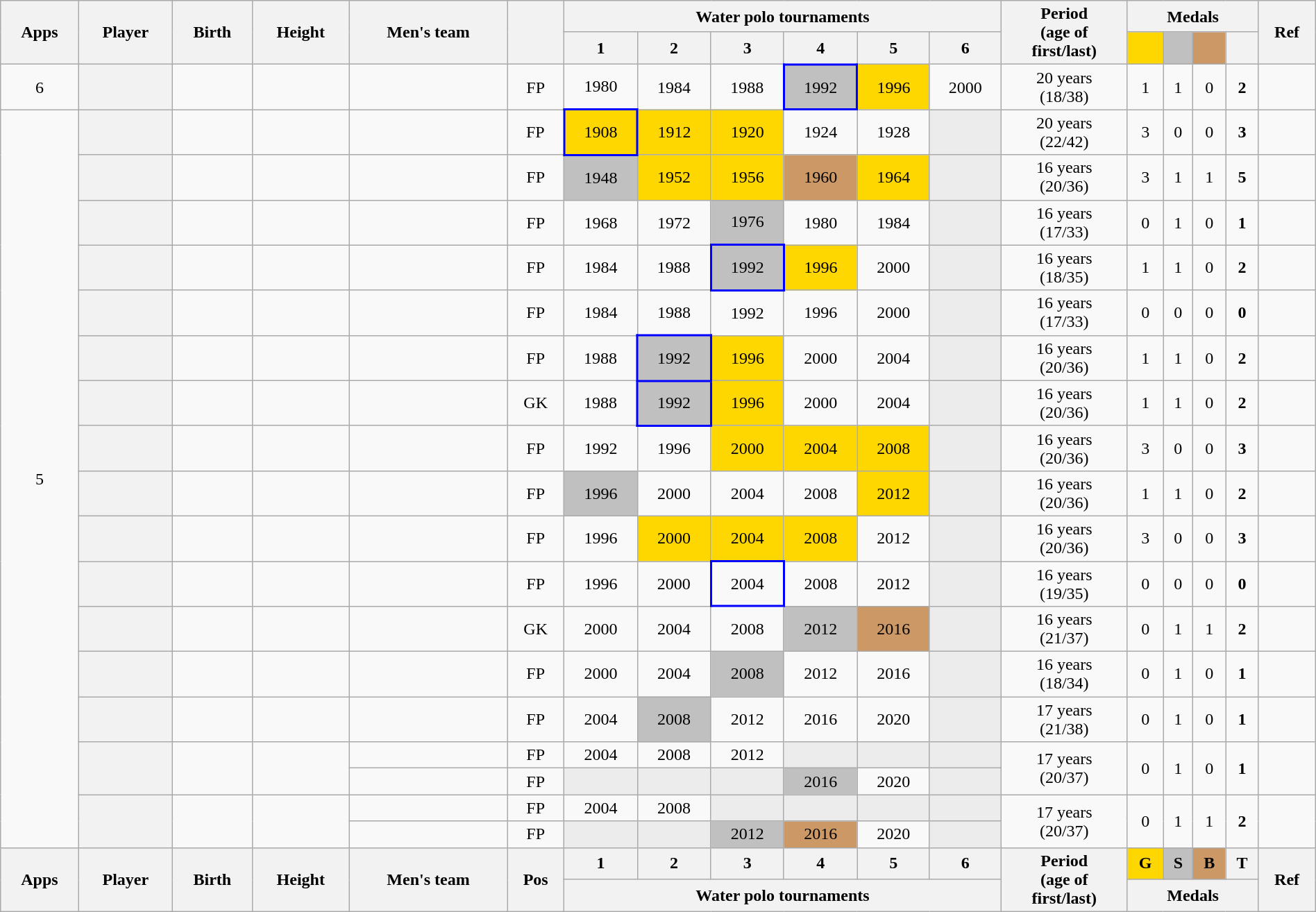<table class="wikitable sortable plainrowheaders sticky-table-head" style="text-align: center; font-size: 100%; margin-left: 1em; width: 100%;">
<tr>
<th scope="col" rowspan="2">Apps</th>
<th scope="col" rowspan="2">Player</th>
<th scope="col" rowspan="2">Birth</th>
<th scope="col" rowspan="2">Height</th>
<th scope="col" rowspan="2">Men's team</th>
<th scope="col" rowspan="2"></th>
<th scope="colgroup" colspan="6">Water polo tournaments</th>
<th scope="col" rowspan="2">Period<br>(age of<br>first/last)</th>
<th scope="colgroup" colspan="4">Medals</th>
<th scope="col" rowspan="2" class="unsortable">Ref</th>
</tr>
<tr>
<th scope="col">1</th>
<th scope="col" class="unsortable">2</th>
<th scope="col" class="unsortable">3</th>
<th scope="col" class="unsortable">4</th>
<th scope="col" class="unsortable">5</th>
<th scope="col" class="unsortable">6</th>
<th scope="col" style="background-color: gold;"></th>
<th scope="col" style="background-color: silver;"></th>
<th scope="col" style="background-color: #cc9966;"></th>
<th></th>
</tr>
<tr>
<td>6</td>
<th scope="row"></th>
<td></td>
<td></td>
<td style="text-align: left;"></td>
<td>FP</td>
<td>1980</td>
<td>1984</td>
<td>1988</td>
<td style="border: 2px solid blue; background-color: silver;">1992</td>
<td style="background-color: gold;">1996</td>
<td>2000</td>
<td>20 years<br>(18/38)</td>
<td>1</td>
<td>1</td>
<td>0</td>
<td><strong>2</strong></td>
<td></td>
</tr>
<tr>
<td rowspan="18">5</td>
<th scope="row"></th>
<td></td>
<td></td>
<td style="text-align: left;"></td>
<td>FP</td>
<td style="border: 2px solid blue; background-color: gold;">1908</td>
<td style="background-color: gold;">1912</td>
<td style="background-color: gold;">1920</td>
<td>1924</td>
<td>1928</td>
<td style="background-color: #ececec;"></td>
<td>20 years<br>(22/42)</td>
<td>3</td>
<td>0</td>
<td>0</td>
<td><strong>3</strong></td>
<td></td>
</tr>
<tr>
<th scope="row"></th>
<td></td>
<td></td>
<td style="text-align: left;"></td>
<td>FP</td>
<td style="background-color: silver;">1948</td>
<td style="background-color: gold;">1952</td>
<td style="background-color: gold;">1956</td>
<td style="background-color: #cc9966;">1960</td>
<td style="background-color: gold;">1964</td>
<td style="background-color: #ececec;"></td>
<td>16 years<br>(20/36)</td>
<td>3</td>
<td>1</td>
<td>1</td>
<td><strong>5</strong></td>
<td></td>
</tr>
<tr>
<th scope="row"></th>
<td></td>
<td></td>
<td style="text-align: left;"></td>
<td>FP</td>
<td>1968</td>
<td>1972</td>
<td style="background-color: silver;">1976</td>
<td>1980</td>
<td>1984</td>
<td style="background-color: #ececec;"></td>
<td>16 years<br>(17/33)</td>
<td>0</td>
<td>1</td>
<td>0</td>
<td><strong>1</strong></td>
<td></td>
</tr>
<tr>
<th scope="row"></th>
<td></td>
<td></td>
<td style="text-align: left;"></td>
<td>FP</td>
<td>1984</td>
<td>1988</td>
<td style="border: 2px solid blue; background-color: silver;">1992</td>
<td style="background-color: gold;">1996</td>
<td>2000</td>
<td style="background-color: #ececec;"></td>
<td>16 years<br>(18/35)</td>
<td>1</td>
<td>1</td>
<td>0</td>
<td><strong>2</strong></td>
<td></td>
</tr>
<tr>
<th scope="row"></th>
<td></td>
<td></td>
<td style="text-align: left;"></td>
<td>FP</td>
<td>1984</td>
<td>1988</td>
<td>1992</td>
<td>1996</td>
<td>2000</td>
<td style="background-color: #ececec;"></td>
<td>16 years<br>(17/33)</td>
<td>0</td>
<td>0</td>
<td>0</td>
<td><strong>0</strong></td>
<td></td>
</tr>
<tr>
<th scope="row"></th>
<td></td>
<td></td>
<td style="text-align: left;"></td>
<td>FP</td>
<td>1988</td>
<td style="border: 2px solid blue; background-color: silver;">1992</td>
<td style="background-color: gold;">1996</td>
<td>2000</td>
<td>2004</td>
<td style="background-color: #ececec;"></td>
<td>16 years<br>(20/36)</td>
<td>1</td>
<td>1</td>
<td>0</td>
<td><strong>2</strong></td>
<td></td>
</tr>
<tr>
<th scope="row"></th>
<td></td>
<td></td>
<td style="text-align: left;"></td>
<td>GK</td>
<td>1988</td>
<td style="border: 2px solid blue; background-color: silver;">1992</td>
<td style="background-color: gold;">1996</td>
<td>2000</td>
<td>2004</td>
<td style="background-color: #ececec;"></td>
<td>16 years<br>(20/36)</td>
<td>1</td>
<td>1</td>
<td>0</td>
<td><strong>2</strong></td>
<td></td>
</tr>
<tr>
<th scope="row"></th>
<td></td>
<td></td>
<td style="text-align: left;"></td>
<td>FP</td>
<td>1992</td>
<td>1996</td>
<td style="background-color: gold;">2000</td>
<td style="background-color: gold;">2004</td>
<td style="background-color: gold;">2008</td>
<td style="background-color: #ececec;"></td>
<td>16 years<br>(20/36)</td>
<td>3</td>
<td>0</td>
<td>0</td>
<td><strong>3</strong></td>
<td></td>
</tr>
<tr>
<th scope="row"></th>
<td></td>
<td></td>
<td style="text-align: left;"></td>
<td>FP</td>
<td style="background-color: silver;">1996</td>
<td>2000</td>
<td>2004</td>
<td>2008</td>
<td style="background-color: gold;">2012</td>
<td style="background-color: #ececec;"></td>
<td>16 years<br>(20/36)</td>
<td>1</td>
<td>1</td>
<td>0</td>
<td><strong>2</strong></td>
<td></td>
</tr>
<tr>
<th scope="row"></th>
<td></td>
<td></td>
<td style="text-align: left;"></td>
<td>FP</td>
<td>1996</td>
<td style="background-color: gold;">2000</td>
<td style="background-color: gold;">2004</td>
<td style="background-color: gold;">2008</td>
<td>2012</td>
<td style="background-color: #ececec;"></td>
<td>16 years<br>(20/36)</td>
<td>3</td>
<td>0</td>
<td>0</td>
<td><strong>3</strong></td>
<td></td>
</tr>
<tr>
<th scope="row"></th>
<td></td>
<td></td>
<td style="text-align: left;"></td>
<td>FP</td>
<td>1996</td>
<td>2000</td>
<td style="border: 2px solid blue;">2004</td>
<td>2008</td>
<td>2012</td>
<td style="background-color: #ececec;"></td>
<td>16 years<br>(19/35)</td>
<td>0</td>
<td>0</td>
<td>0</td>
<td><strong>0</strong></td>
<td></td>
</tr>
<tr>
<th scope="row"></th>
<td></td>
<td></td>
<td style="text-align: left;"></td>
<td>GK</td>
<td>2000</td>
<td>2004</td>
<td>2008</td>
<td style="background-color: silver;">2012</td>
<td style="background-color: #cc9966;">2016</td>
<td style="background-color: #ececec;"></td>
<td>16 years<br>(21/37)</td>
<td>0</td>
<td>1</td>
<td>1</td>
<td><strong>2</strong></td>
<td></td>
</tr>
<tr>
<th scope="row"></th>
<td></td>
<td></td>
<td style="text-align: left;"></td>
<td>FP</td>
<td>2000</td>
<td>2004</td>
<td style="background-color: silver;">2008</td>
<td>2012</td>
<td>2016</td>
<td style="background-color: #ececec;"></td>
<td>16 years<br>(18/34)</td>
<td>0</td>
<td>1</td>
<td>0</td>
<td><strong>1</strong></td>
<td></td>
</tr>
<tr>
<th scope="row"></th>
<td></td>
<td></td>
<td style="text-align: left;"></td>
<td>FP</td>
<td>2004</td>
<td style="background-color: silver;">2008</td>
<td>2012</td>
<td>2016</td>
<td>2020</td>
<td style="background-color: #ececec;"></td>
<td>17 years<br>(21/38)</td>
<td>0</td>
<td>1</td>
<td>0</td>
<td><strong>1</strong></td>
<td></td>
</tr>
<tr>
<th scope="rowgroup" rowspan="2"></th>
<td rowspan="2"></td>
<td rowspan="2"></td>
<td style="text-align: left;"></td>
<td>FP</td>
<td>2004</td>
<td>2008</td>
<td>2012</td>
<td style="background-color: #ececec;"></td>
<td style="background-color: #ececec;"></td>
<td style="background-color: #ececec;"></td>
<td rowspan="2">17 years<br>(20/37)</td>
<td rowspan="2">0</td>
<td rowspan="2">1</td>
<td rowspan="2">0</td>
<td rowspan="2"><strong>1</strong></td>
<td rowspan="2"></td>
</tr>
<tr>
<td style="text-align: left;"></td>
<td>FP</td>
<td style="background-color: #ececec;"></td>
<td style="background-color: #ececec;"></td>
<td style="background-color: #ececec;"></td>
<td style="background-color: silver;">2016</td>
<td>2020</td>
<td style="background-color: #ececec;"></td>
</tr>
<tr>
<th scope="rowgroup" rowspan="2"></th>
<td rowspan="2"></td>
<td rowspan="2"></td>
<td style="text-align: left;"></td>
<td>FP</td>
<td>2004</td>
<td>2008</td>
<td style="background-color: #ececec;"></td>
<td style="background-color: #ececec;"></td>
<td style="background-color: #ececec;"></td>
<td style="background-color: #ececec;"></td>
<td rowspan="2">17 years<br>(20/37)</td>
<td rowspan="2">0</td>
<td rowspan="2">1</td>
<td rowspan="2">1</td>
<td rowspan="2"><strong>2</strong></td>
<td rowspan="2"></td>
</tr>
<tr>
<td style="text-align: left;"></td>
<td>FP</td>
<td style="background-color: #ececec;"></td>
<td style="background-color: #ececec;"></td>
<td style="background-color: silver;">2012</td>
<td style="background-color: #cc9966;">2016</td>
<td>2020</td>
<td style="background-color: #ececec;"></td>
</tr>
<tr>
<th rowspan="2">Apps</th>
<th rowspan="2">Player</th>
<th rowspan="2">Birth</th>
<th rowspan="2">Height</th>
<th rowspan="2">Men's team</th>
<th rowspan="2">Pos</th>
<th>1</th>
<th>2</th>
<th>3</th>
<th>4</th>
<th>5</th>
<th>6</th>
<th rowspan="2">Period<br>(age of<br>first/last)</th>
<th style="background-color: gold;">G</th>
<th style="background-color: silver;">S</th>
<th style="background-color: #cc9966;">B</th>
<th>T</th>
<th rowspan="2">Ref</th>
</tr>
<tr>
<th colspan="6">Water polo tournaments</th>
<th colspan="4">Medals</th>
</tr>
</table>
